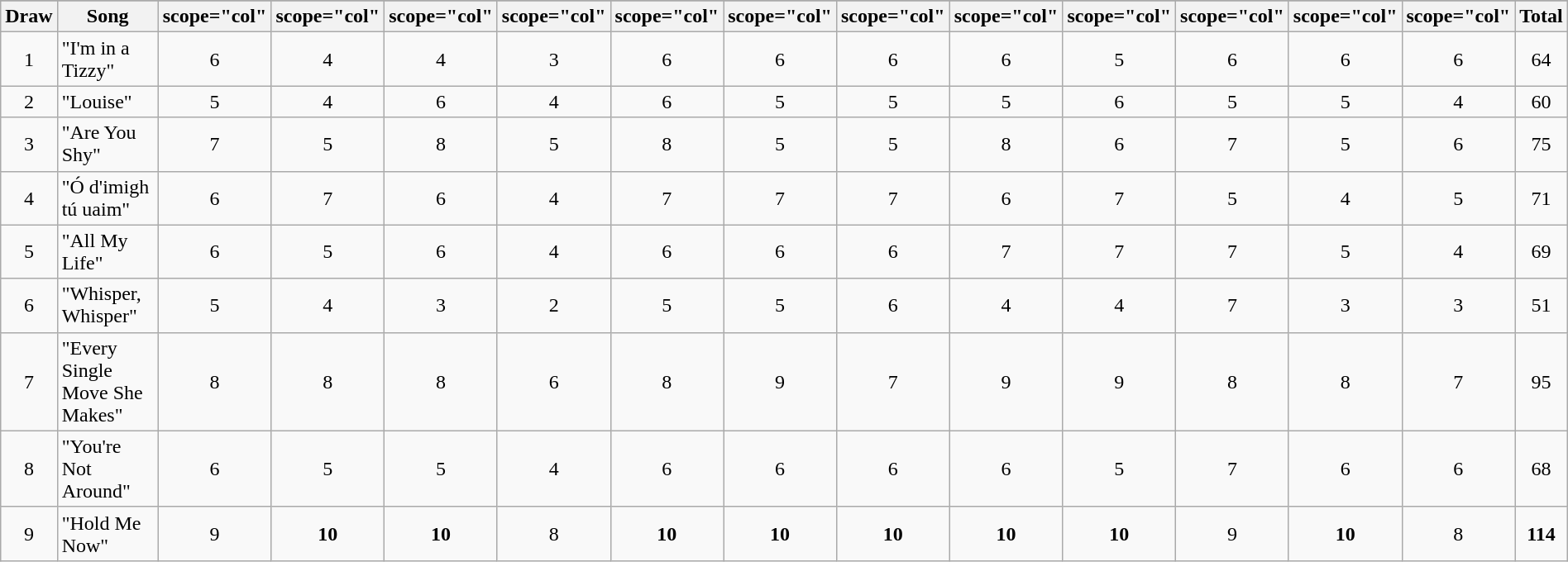<table class="wikitable plainrowheaders" style="margin: 1em auto 1em auto; text-align:center;">
<tr>
</tr>
<tr>
<th scope="col">Draw</th>
<th scope="col">Song</th>
<th>scope="col" </th>
<th>scope="col" </th>
<th>scope="col" </th>
<th>scope="col" </th>
<th>scope="col" </th>
<th>scope="col" </th>
<th>scope="col" </th>
<th>scope="col" </th>
<th>scope="col" </th>
<th>scope="col" </th>
<th>scope="col" </th>
<th>scope="col" </th>
<th scope="col">Total</th>
</tr>
<tr --->
<td>1</td>
<td align="left">"I'm in a Tizzy"</td>
<td>6</td>
<td>4</td>
<td>4</td>
<td>3</td>
<td>6</td>
<td>6</td>
<td>6</td>
<td>6</td>
<td>5</td>
<td>6</td>
<td>6</td>
<td>6</td>
<td>64</td>
</tr>
<tr --->
<td>2</td>
<td align="left">"Louise"</td>
<td>5</td>
<td>4</td>
<td>6</td>
<td>4</td>
<td>6</td>
<td>5</td>
<td>5</td>
<td>5</td>
<td>6</td>
<td>5</td>
<td>5</td>
<td>4</td>
<td>60</td>
</tr>
<tr --->
<td>3</td>
<td align="left">"Are You Shy"</td>
<td>7</td>
<td>5</td>
<td>8</td>
<td>5</td>
<td>8</td>
<td>5</td>
<td>5</td>
<td>8</td>
<td>6</td>
<td>7</td>
<td>5</td>
<td>6</td>
<td>75</td>
</tr>
<tr --->
<td>4</td>
<td align="left">"Ó d'imigh tú uaim"</td>
<td>6</td>
<td>7</td>
<td>6</td>
<td>4</td>
<td>7</td>
<td>7</td>
<td>7</td>
<td>6</td>
<td>7</td>
<td>5</td>
<td>4</td>
<td>5</td>
<td>71</td>
</tr>
<tr --->
<td>5</td>
<td align="left">"All My Life"</td>
<td>6</td>
<td>5</td>
<td>6</td>
<td>4</td>
<td>6</td>
<td>6</td>
<td>6</td>
<td>7</td>
<td>7</td>
<td>7</td>
<td>5</td>
<td>4</td>
<td>69</td>
</tr>
<tr --->
<td>6</td>
<td align="left">"Whisper, Whisper"</td>
<td>5</td>
<td>4</td>
<td>3</td>
<td>2</td>
<td>5</td>
<td>5</td>
<td>6</td>
<td>4</td>
<td>4</td>
<td>7</td>
<td>3</td>
<td>3</td>
<td>51</td>
</tr>
<tr --->
<td>7</td>
<td align="left">"Every Single Move She Makes"</td>
<td>8</td>
<td>8</td>
<td>8</td>
<td>6</td>
<td>8</td>
<td>9</td>
<td>7</td>
<td>9</td>
<td>9</td>
<td>8</td>
<td>8</td>
<td>7</td>
<td>95</td>
</tr>
<tr --->
<td>8</td>
<td align="left">"You're Not Around"</td>
<td>6</td>
<td>5</td>
<td>5</td>
<td>4</td>
<td>6</td>
<td>6</td>
<td>6</td>
<td>6</td>
<td>5</td>
<td>7</td>
<td>6</td>
<td>6</td>
<td>68</td>
</tr>
<tr --->
<td>9</td>
<td align="left">"Hold Me Now"</td>
<td>9</td>
<td><strong>10</strong></td>
<td><strong>10</strong></td>
<td>8</td>
<td><strong>10</strong></td>
<td><strong>10</strong></td>
<td><strong>10</strong></td>
<td><strong>10</strong></td>
<td><strong>10</strong></td>
<td>9</td>
<td><strong>10</strong></td>
<td>8</td>
<td><strong>114</strong></td>
</tr>
</table>
